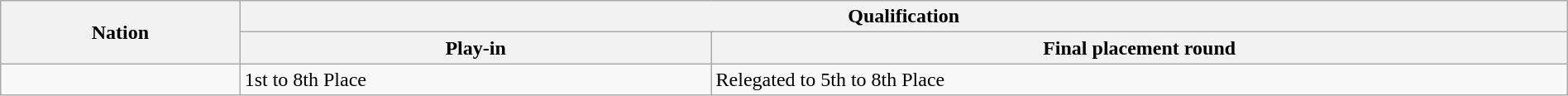<table class="wikitable"  style="txt-align:center; width:100%;">
<tr>
<th rowspan=2>Nation</th>
<th colspan=2>Qualification</th>
</tr>
<tr>
<th>Play-in</th>
<th>Final placement round</th>
</tr>
<tr>
<td><br></td>
<td>1st to 8th Place</td>
<td>Relegated to 5th to 8th Place</td>
</tr>
</table>
